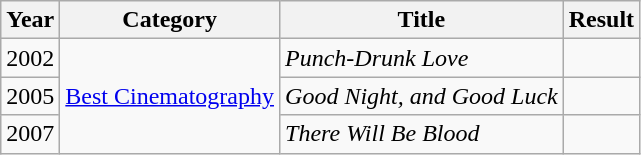<table class="wikitable">
<tr>
<th>Year</th>
<th>Category</th>
<th>Title</th>
<th>Result</th>
</tr>
<tr>
<td>2002</td>
<td rowspan=3><a href='#'>Best Cinematography</a></td>
<td><em>Punch-Drunk Love</em></td>
<td></td>
</tr>
<tr>
<td>2005</td>
<td><em>Good Night, and Good Luck</em></td>
<td></td>
</tr>
<tr>
<td>2007</td>
<td><em>There Will Be Blood</em></td>
<td></td>
</tr>
</table>
